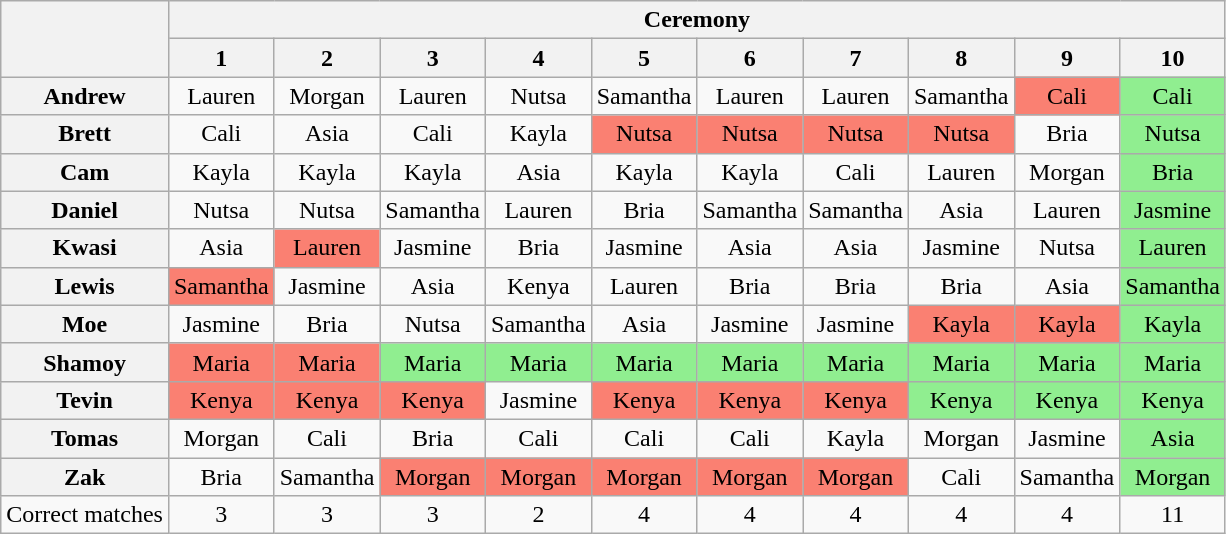<table class="wikitable" style="text-align:center;">
<tr>
<th rowspan="2"></th>
<th colspan="14" style="text-align:center;">Ceremony</th>
</tr>
<tr>
<th>1</th>
<th>2</th>
<th>3</th>
<th>4</th>
<th>5</th>
<th>6</th>
<th>7</th>
<th>8</th>
<th>9</th>
<th>10</th>
</tr>
<tr>
<th>Andrew</th>
<td>Lauren</td>
<td>Morgan</td>
<td>Lauren</td>
<td>Nutsa</td>
<td>Samantha</td>
<td>Lauren</td>
<td>Lauren</td>
<td>Samantha</td>
<td style="background:salmon">Cali</td>
<td style="background:lightgreen">Cali</td>
</tr>
<tr>
<th>Brett</th>
<td>Cali</td>
<td>Asia</td>
<td>Cali</td>
<td>Kayla</td>
<td style="background:salmon">Nutsa</td>
<td style="background:salmon">Nutsa</td>
<td style="background:salmon">Nutsa</td>
<td style="background:salmon">Nutsa</td>
<td>Bria</td>
<td style="background:lightgreen">Nutsa</td>
</tr>
<tr>
<th>Cam</th>
<td>Kayla</td>
<td>Kayla</td>
<td>Kayla</td>
<td>Asia</td>
<td>Kayla</td>
<td>Kayla</td>
<td>Cali</td>
<td>Lauren</td>
<td>Morgan</td>
<td style="background:lightgreen">Bria</td>
</tr>
<tr>
<th>Daniel</th>
<td>Nutsa</td>
<td>Nutsa</td>
<td>Samantha</td>
<td>Lauren</td>
<td>Bria</td>
<td>Samantha</td>
<td>Samantha</td>
<td>Asia</td>
<td>Lauren</td>
<td style="background:lightgreen">Jasmine</td>
</tr>
<tr>
<th>Kwasi</th>
<td>Asia</td>
<td style="background:salmon">Lauren</td>
<td>Jasmine</td>
<td>Bria</td>
<td>Jasmine</td>
<td>Asia</td>
<td>Asia</td>
<td>Jasmine</td>
<td>Nutsa</td>
<td style="background:lightgreen">Lauren</td>
</tr>
<tr>
<th>Lewis</th>
<td style="background:salmon">Samantha</td>
<td>Jasmine</td>
<td>Asia</td>
<td>Kenya</td>
<td>Lauren</td>
<td>Bria</td>
<td>Bria</td>
<td>Bria</td>
<td>Asia</td>
<td style="background:lightgreen">Samantha</td>
</tr>
<tr>
<th>Moe</th>
<td>Jasmine</td>
<td>Bria</td>
<td>Nutsa</td>
<td>Samantha</td>
<td>Asia</td>
<td>Jasmine</td>
<td>Jasmine</td>
<td style="background:salmon">Kayla</td>
<td style="background:salmon">Kayla</td>
<td style="background:lightgreen">Kayla</td>
</tr>
<tr>
<th>Shamoy</th>
<td style="background:salmon">Maria</td>
<td style="background:salmon">Maria</td>
<td style="background:lightgreen">Maria</td>
<td style="background:lightgreen">Maria</td>
<td style="background:lightgreen">Maria</td>
<td style="background:lightgreen">Maria</td>
<td style="background:lightgreen">Maria</td>
<td style="background:lightgreen">Maria</td>
<td style="background:lightgreen">Maria</td>
<td style="background:lightgreen">Maria</td>
</tr>
<tr>
<th>Tevin</th>
<td style="background:salmon">Kenya</td>
<td style="background:salmon">Kenya</td>
<td style="background:salmon">Kenya</td>
<td>Jasmine</td>
<td style="background:salmon">Kenya</td>
<td style="background:salmon">Kenya</td>
<td style="background:salmon">Kenya</td>
<td style="background:lightgreen">Kenya</td>
<td style="background:lightgreen">Kenya</td>
<td style="background:lightgreen">Kenya</td>
</tr>
<tr>
<th>Tomas</th>
<td>Morgan</td>
<td>Cali</td>
<td>Bria</td>
<td>Cali</td>
<td>Cali</td>
<td>Cali</td>
<td>Kayla</td>
<td>Morgan</td>
<td>Jasmine</td>
<td style="background:lightgreen">Asia</td>
</tr>
<tr>
<th>Zak</th>
<td>Bria</td>
<td>Samantha</td>
<td style="background:salmon">Morgan</td>
<td style="background:salmon">Morgan</td>
<td style="background:salmon">Morgan</td>
<td style="background:salmon">Morgan</td>
<td style="background:salmon">Morgan</td>
<td>Cali</td>
<td>Samantha</td>
<td style="background:lightgreen">Morgan</td>
</tr>
<tr>
<td>Correct matches</td>
<td>3</td>
<td>3</td>
<td>3</td>
<td>2</td>
<td>4</td>
<td>4</td>
<td>4</td>
<td>4</td>
<td>4</td>
<td>11</td>
</tr>
</table>
